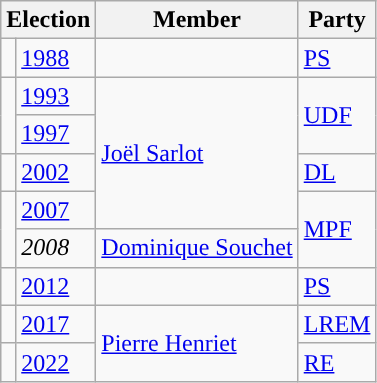<table class="wikitable">
<tr>
<th colspan=2>Election</th>
<th>Member</th>
<th>Party</th>
</tr>
<tr>
<td style="background-color: "></td>
<td><a href='#'>1988</a></td>
<td></td>
<td><a href='#'>PS</a></td>
</tr>
<tr>
<td rowspan="2" style="background-color: "></td>
<td><a href='#'>1993</a></td>
<td rowspan="4"><a href='#'>Joël Sarlot</a></td>
<td rowspan="2"><a href='#'>UDF</a></td>
</tr>
<tr>
<td><a href='#'>1997</a></td>
</tr>
<tr>
<td style="background-color: "></td>
<td><a href='#'>2002</a></td>
<td><a href='#'>DL</a></td>
</tr>
<tr>
<td rowspan="2" style="background-color: "></td>
<td><a href='#'>2007</a></td>
<td rowspan="2"><a href='#'>MPF</a></td>
</tr>
<tr>
<td><em>2008</em></td>
<td><a href='#'>Dominique Souchet</a></td>
</tr>
<tr>
<td style="background-color: "></td>
<td><a href='#'>2012</a></td>
<td></td>
<td><a href='#'>PS</a></td>
</tr>
<tr>
<td style="background-color: "></td>
<td><a href='#'>2017</a></td>
<td rowspan="2"><a href='#'>Pierre Henriet</a></td>
<td><a href='#'>LREM</a></td>
</tr>
<tr>
<td style="background-color: "></td>
<td><a href='#'>2022</a></td>
<td><a href='#'>RE</a></td>
</tr>
</table>
